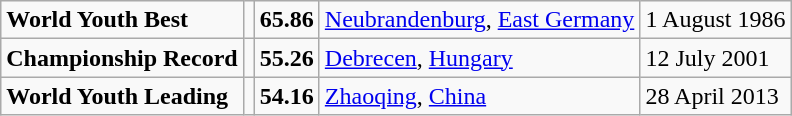<table class="wikitable">
<tr>
<td><strong>World Youth Best</strong></td>
<td></td>
<td><strong>65.86</strong></td>
<td><a href='#'>Neubrandenburg</a>, <a href='#'>East Germany</a></td>
<td>1 August 1986</td>
</tr>
<tr>
<td><strong>Championship Record</strong></td>
<td></td>
<td><strong>55.26</strong></td>
<td><a href='#'>Debrecen</a>, <a href='#'>Hungary</a></td>
<td>12 July 2001</td>
</tr>
<tr>
<td><strong>World Youth Leading</strong></td>
<td></td>
<td><strong>54.16</strong></td>
<td><a href='#'>Zhaoqing</a>, <a href='#'>China</a></td>
<td>28 April 2013</td>
</tr>
</table>
